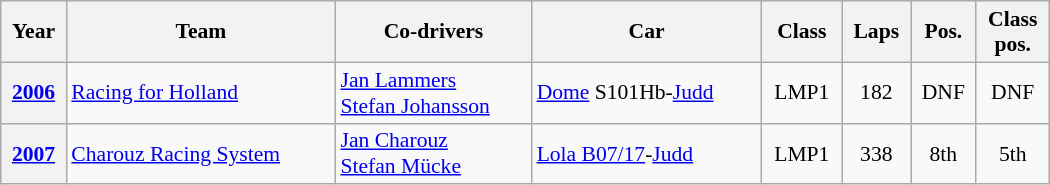<table class="wikitable" style="text-align:center; font-size:90%; width:700px">
<tr>
<th>Year</th>
<th>Team</th>
<th>Co-drivers</th>
<th>Car</th>
<th>Class</th>
<th>Laps</th>
<th>Pos.</th>
<th>Class<br>pos.</th>
</tr>
<tr>
<th><a href='#'>2006</a></th>
<td align="left" nowrap> <a href='#'>Racing for Holland</a></td>
<td align="left" nowrap> <a href='#'>Jan Lammers</a><br> <a href='#'>Stefan Johansson</a></td>
<td align="left" nowrap><a href='#'>Dome</a> S101Hb-<a href='#'>Judd</a></td>
<td>LMP1</td>
<td>182</td>
<td>DNF</td>
<td>DNF</td>
</tr>
<tr>
<th><a href='#'>2007</a></th>
<td align="left" nowrap> <a href='#'>Charouz Racing System</a></td>
<td align="left" nowrap> <a href='#'>Jan Charouz</a><br> <a href='#'>Stefan Mücke</a></td>
<td align="left" nowrap><a href='#'>Lola B07/17</a>-<a href='#'>Judd</a></td>
<td>LMP1</td>
<td>338</td>
<td>8th</td>
<td>5th</td>
</tr>
</table>
